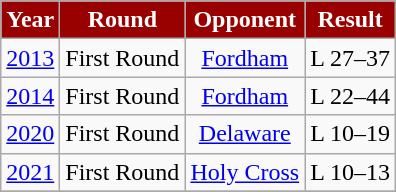<table class="wikitable" style="text-align:center">
<tr>
<th style="background:#990000; color:#FFFFFF;">Year</th>
<th style="background:#990000; color:#FFFFFF;">Round</th>
<th style="background:#990000; color:#FFFFFF;">Opponent</th>
<th style="background:#990000; color:#FFFFFF;">Result</th>
</tr>
<tr align="center">
<td><a href='#'>2013</a></td>
<td>First Round</td>
<td><a href='#'>Fordham</a></td>
<td>L 27–37</td>
</tr>
<tr align="center">
<td><a href='#'>2014</a></td>
<td>First Round</td>
<td><a href='#'>Fordham</a></td>
<td>L 22–44</td>
</tr>
<tr align="center">
<td><a href='#'>2020</a></td>
<td>First Round</td>
<td><a href='#'>Delaware</a></td>
<td>L 10–19</td>
</tr>
<tr align="center">
<td><a href='#'>2021</a></td>
<td>First Round</td>
<td><a href='#'>Holy Cross</a></td>
<td>L 10–13</td>
</tr>
<tr>
</tr>
</table>
